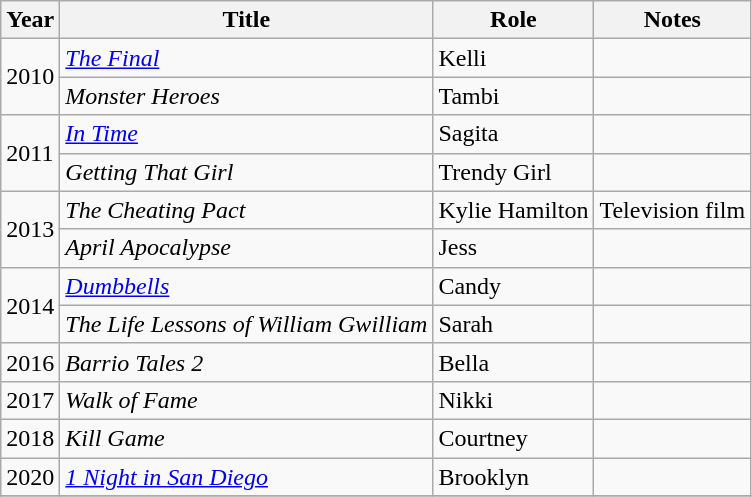<table class="wikitable sortable">
<tr>
<th>Year</th>
<th>Title</th>
<th>Role</th>
<th class="unsortable">Notes</th>
</tr>
<tr>
<td rowspan="2">2010</td>
<td><em><a href='#'>The Final</a></em></td>
<td>Kelli</td>
<td></td>
</tr>
<tr>
<td><em>Monster Heroes</em></td>
<td>Tambi</td>
<td></td>
</tr>
<tr>
<td rowspan="2">2011</td>
<td><em><a href='#'>In Time</a></em></td>
<td>Sagita</td>
<td></td>
</tr>
<tr>
<td><em>Getting That Girl</em></td>
<td>Trendy Girl</td>
<td></td>
</tr>
<tr>
<td rowspan="2">2013</td>
<td><em>The Cheating Pact</em></td>
<td>Kylie Hamilton</td>
<td>Television film</td>
</tr>
<tr>
<td><em>April Apocalypse</em></td>
<td>Jess</td>
<td></td>
</tr>
<tr>
<td rowspan="2">2014</td>
<td><em><a href='#'>Dumbbells</a></em></td>
<td>Candy</td>
<td></td>
</tr>
<tr>
<td><em>The Life Lessons of William Gwilliam</em></td>
<td>Sarah</td>
<td></td>
</tr>
<tr>
<td>2016</td>
<td><em>Barrio Tales 2</em></td>
<td>Bella</td>
<td></td>
</tr>
<tr>
<td>2017</td>
<td><em>Walk of Fame</em></td>
<td>Nikki</td>
<td></td>
</tr>
<tr>
<td>2018</td>
<td><em>Kill Game</em></td>
<td>Courtney</td>
<td></td>
</tr>
<tr>
<td>2020</td>
<td><em><a href='#'>1 Night in San Diego</a></em></td>
<td>Brooklyn</td>
<td></td>
</tr>
<tr>
</tr>
</table>
